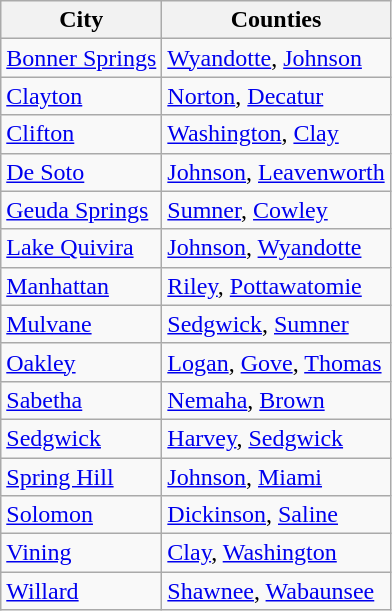<table class="wikitable sortable">
<tr>
<th>City</th>
<th>Counties</th>
</tr>
<tr>
<td><a href='#'>Bonner Springs</a></td>
<td><a href='#'>Wyandotte</a>, <a href='#'>Johnson</a></td>
</tr>
<tr>
<td><a href='#'>Clayton</a></td>
<td><a href='#'>Norton</a>, <a href='#'>Decatur</a></td>
</tr>
<tr>
<td><a href='#'>Clifton</a></td>
<td><a href='#'>Washington</a>, <a href='#'>Clay</a></td>
</tr>
<tr>
<td><a href='#'>De Soto</a></td>
<td><a href='#'>Johnson</a>, <a href='#'>Leavenworth</a></td>
</tr>
<tr>
<td><a href='#'>Geuda Springs</a></td>
<td><a href='#'>Sumner</a>, <a href='#'>Cowley</a></td>
</tr>
<tr>
<td><a href='#'>Lake Quivira</a></td>
<td><a href='#'>Johnson</a>, <a href='#'>Wyandotte</a></td>
</tr>
<tr>
<td><a href='#'>Manhattan</a></td>
<td><a href='#'>Riley</a>, <a href='#'>Pottawatomie</a></td>
</tr>
<tr>
<td><a href='#'>Mulvane</a></td>
<td><a href='#'>Sedgwick</a>, <a href='#'>Sumner</a></td>
</tr>
<tr>
<td><a href='#'>Oakley</a></td>
<td><a href='#'>Logan</a>, <a href='#'>Gove</a>, <a href='#'>Thomas</a></td>
</tr>
<tr>
<td><a href='#'>Sabetha</a></td>
<td><a href='#'>Nemaha</a>, <a href='#'>Brown</a></td>
</tr>
<tr>
<td><a href='#'>Sedgwick</a></td>
<td><a href='#'>Harvey</a>, <a href='#'>Sedgwick</a></td>
</tr>
<tr>
<td><a href='#'>Spring Hill</a></td>
<td><a href='#'>Johnson</a>, <a href='#'>Miami</a></td>
</tr>
<tr>
<td><a href='#'>Solomon</a></td>
<td><a href='#'>Dickinson</a>, <a href='#'>Saline</a></td>
</tr>
<tr>
<td><a href='#'>Vining</a></td>
<td><a href='#'>Clay</a>, <a href='#'>Washington</a></td>
</tr>
<tr>
<td><a href='#'>Willard</a></td>
<td><a href='#'>Shawnee</a>, <a href='#'>Wabaunsee</a></td>
</tr>
</table>
